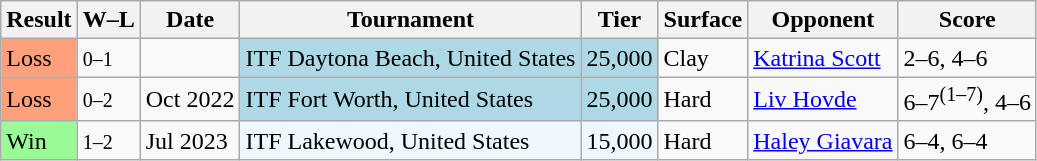<table class="sortable wikitable">
<tr>
<th>Result</th>
<th class="unsortable">W–L</th>
<th>Date</th>
<th>Tournament</th>
<th>Tier</th>
<th>Surface</th>
<th>Opponent</th>
<th class="unsortable">Score</th>
</tr>
<tr>
<td style="background:#ffa07a">Loss</td>
<td><small>0–1</small></td>
<td></td>
<td style="background:lightblue;">ITF Daytona Beach, United States</td>
<td style="background:lightblue;">25,000</td>
<td>Clay</td>
<td> <a href='#'>Katrina Scott</a></td>
<td>2–6, 4–6</td>
</tr>
<tr>
<td style="background:#ffa07a">Loss</td>
<td><small>0–2</small></td>
<td>Oct 2022</td>
<td style="background:lightblue;">ITF Fort Worth, United States</td>
<td style="background:lightblue;">25,000</td>
<td>Hard</td>
<td> <a href='#'>Liv Hovde</a></td>
<td>6–7<sup>(1–7)</sup>, 4–6</td>
</tr>
<tr>
<td bgcolor=98FB98>Win</td>
<td><small>1–2</small></td>
<td>Jul 2023</td>
<td style="background:#f0f8ff;">ITF Lakewood, United States</td>
<td style="background:#f0f8ff;">15,000</td>
<td>Hard</td>
<td> <a href='#'>Haley Giavara</a></td>
<td>6–4, 6–4</td>
</tr>
</table>
